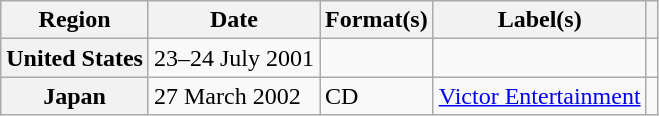<table class="wikitable plainrowheaders">
<tr>
<th scope="col">Region</th>
<th scope="col">Date</th>
<th scope="col">Format(s)</th>
<th scope="col">Label(s)</th>
<th scope="col"></th>
</tr>
<tr>
<th scope="row">United States</th>
<td>23–24 July 2001</td>
<td></td>
<td></td>
<td></td>
</tr>
<tr>
<th scope="row">Japan</th>
<td>27 March 2002</td>
<td>CD</td>
<td><a href='#'>Victor Entertainment</a></td>
<td></td>
</tr>
</table>
